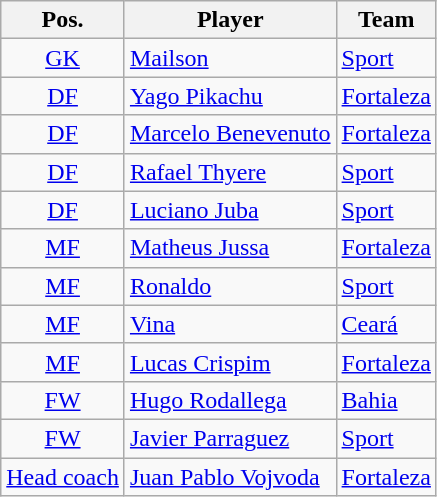<table class="wikitable">
<tr>
<th>Pos.</th>
<th>Player</th>
<th>Team</th>
</tr>
<tr>
<td style="text-align:center;" rowspan=><a href='#'>GK</a></td>
<td> <a href='#'>Mailson</a> </td>
<td> <a href='#'>Sport</a></td>
</tr>
<tr>
<td style="text-align:center;" rowspan=><a href='#'>DF</a></td>
<td> <a href='#'>Yago Pikachu</a></td>
<td> <a href='#'>Fortaleza</a></td>
</tr>
<tr>
<td style="text-align:center;" rowspan=><a href='#'>DF</a></td>
<td> <a href='#'>Marcelo Benevenuto</a></td>
<td> <a href='#'>Fortaleza</a></td>
</tr>
<tr>
<td style="text-align:center;" rowspan=><a href='#'>DF</a></td>
<td> <a href='#'>Rafael Thyere</a></td>
<td> <a href='#'>Sport</a></td>
</tr>
<tr>
<td style="text-align:center;" rowspan=><a href='#'>DF</a></td>
<td> <a href='#'>Luciano Juba</a></td>
<td> <a href='#'>Sport</a></td>
</tr>
<tr>
<td style="text-align:center;" rowspan=><a href='#'>MF</a></td>
<td> <a href='#'>Matheus Jussa</a></td>
<td> <a href='#'>Fortaleza</a></td>
</tr>
<tr>
<td style="text-align:center;" rowspan=><a href='#'>MF</a></td>
<td> <a href='#'>Ronaldo</a></td>
<td> <a href='#'>Sport</a></td>
</tr>
<tr>
<td style="text-align:center;" rowspan=><a href='#'>MF</a></td>
<td> <a href='#'>Vina</a></td>
<td> <a href='#'>Ceará</a></td>
</tr>
<tr>
<td style="text-align:center;" rowspan=><a href='#'>MF</a></td>
<td> <a href='#'>Lucas Crispim</a></td>
<td> <a href='#'>Fortaleza</a></td>
</tr>
<tr>
<td style="text-align:center;" rowspan=><a href='#'>FW</a></td>
<td> <a href='#'>Hugo Rodallega</a> </td>
<td> <a href='#'>Bahia</a></td>
</tr>
<tr>
<td style="text-align:center;" rowspan=><a href='#'>FW</a></td>
<td> <a href='#'>Javier Parraguez</a></td>
<td> <a href='#'>Sport</a></td>
</tr>
<tr>
<td style="text-align:center;" rowspan=><a href='#'>Head coach</a></td>
<td> <a href='#'>Juan Pablo Vojvoda</a></td>
<td> <a href='#'>Fortaleza</a></td>
</tr>
</table>
